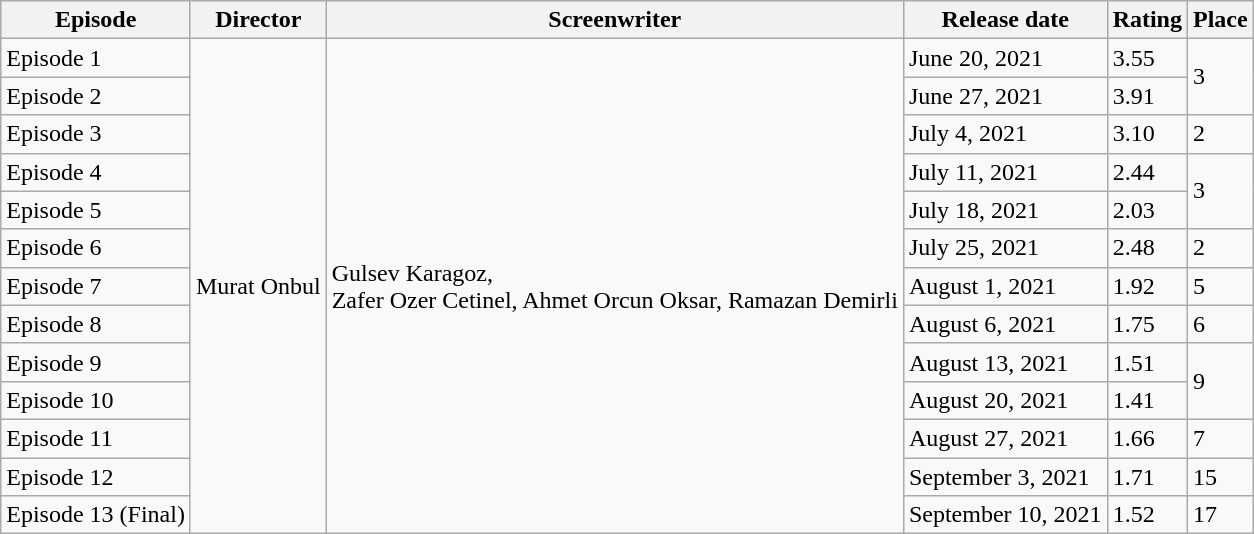<table class="wikitable">
<tr>
<th>Episode</th>
<th>Director</th>
<th>Screenwriter</th>
<th>Release date</th>
<th>Rating</th>
<th>Place</th>
</tr>
<tr>
<td>Episode 1</td>
<td rowspan="13">Murat Onbul</td>
<td rowspan="13">Gulsev Karagoz,<br>Zafer Ozer Cetinel, 
Ahmet Orcun Oksar, Ramazan Demirli</td>
<td>June 20, 2021</td>
<td>3.55</td>
<td rowspan="2">3</td>
</tr>
<tr>
<td>Episode 2</td>
<td>June 27, 2021</td>
<td>3.91</td>
</tr>
<tr>
<td>Episode 3</td>
<td>July 4, 2021</td>
<td>3.10</td>
<td>2</td>
</tr>
<tr>
<td>Episode 4</td>
<td>July 11, 2021</td>
<td>2.44</td>
<td rowspan="2">3</td>
</tr>
<tr>
<td>Episode 5</td>
<td>July 18, 2021</td>
<td>2.03</td>
</tr>
<tr>
<td>Episode 6</td>
<td>July 25, 2021</td>
<td>2.48</td>
<td>2</td>
</tr>
<tr>
<td>Episode 7</td>
<td>August 1, 2021</td>
<td>1.92</td>
<td>5</td>
</tr>
<tr>
<td>Episode 8</td>
<td>August 6, 2021</td>
<td>1.75</td>
<td>6</td>
</tr>
<tr>
<td>Episode 9</td>
<td>August 13, 2021</td>
<td>1.51</td>
<td rowspan="2">9</td>
</tr>
<tr>
<td>Episode 10</td>
<td>August 20, 2021</td>
<td>1.41</td>
</tr>
<tr>
<td>Episode 11</td>
<td>August 27, 2021</td>
<td>1.66</td>
<td>7</td>
</tr>
<tr>
<td>Episode 12</td>
<td>September 3, 2021</td>
<td>1.71</td>
<td>15</td>
</tr>
<tr>
<td>Episode 13 (Final)</td>
<td>September 10, 2021</td>
<td>1.52</td>
<td>17</td>
</tr>
</table>
